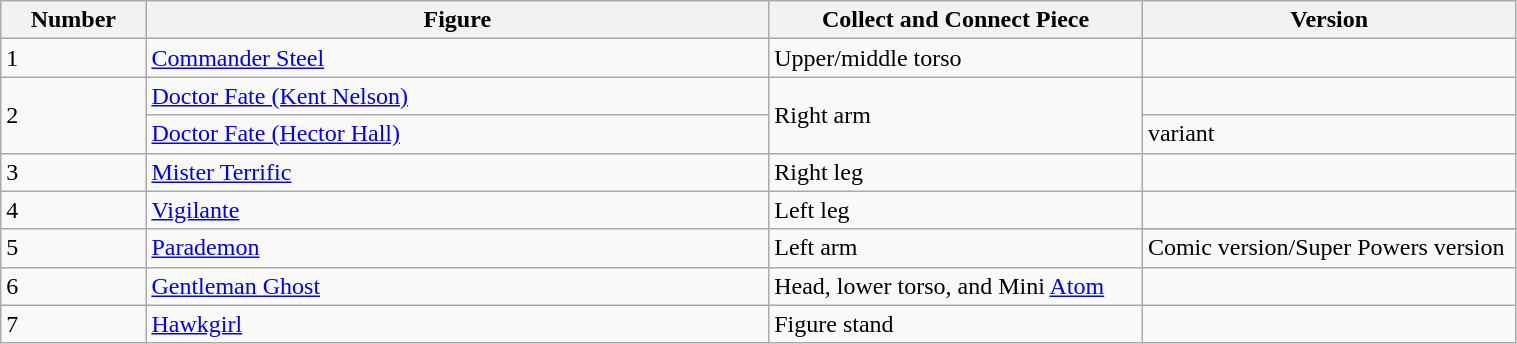<table class="wikitable" style="width:80%;">
<tr>
<th width=5%><strong>Number</strong></th>
<th width=25%><strong>Figure</strong></th>
<th width=15%><strong>Collect and Connect Piece</strong></th>
<th width=15%><strong>Version</strong></th>
</tr>
<tr>
<td>1</td>
<td><a href='#'>Commander Steel</a></td>
<td>Upper/middle torso</td>
<td></td>
</tr>
<tr>
<td rowspan=2>2</td>
<td><a href='#'>Doctor Fate (Kent Nelson)</a></td>
<td rowspan=2>Right arm</td>
<td></td>
</tr>
<tr>
<td><a href='#'>Doctor Fate (Hector Hall)</a></td>
<td>variant</td>
</tr>
<tr>
<td>3</td>
<td><a href='#'>Mister Terrific</a></td>
<td>Right leg</td>
<td></td>
</tr>
<tr>
<td>4</td>
<td><a href='#'>Vigilante</a></td>
<td>Left leg</td>
<td></td>
</tr>
<tr>
<td rowspan=2>5</td>
<td rowspan=2><a href='#'>Parademon</a></td>
<td rowspan=2>Left arm</td>
</tr>
<tr>
<td>Comic version/Super Powers version</td>
</tr>
<tr>
<td>6</td>
<td><a href='#'>Gentleman Ghost</a></td>
<td>Head, lower torso, and Mini <a href='#'>Atom</a></td>
<td></td>
</tr>
<tr>
<td>7</td>
<td><a href='#'>Hawkgirl</a></td>
<td>Figure stand</td>
<td></td>
</tr>
</table>
